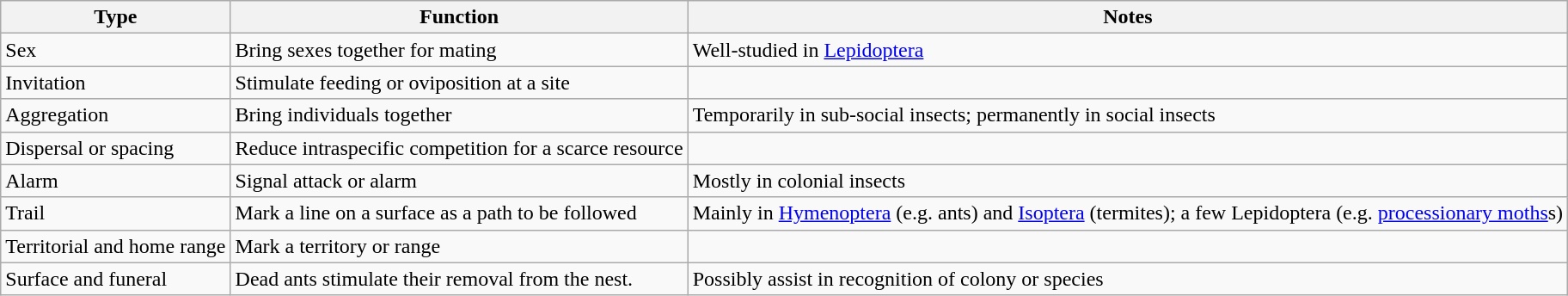<table class="wikitable">
<tr>
<th>Type</th>
<th>Function</th>
<th>Notes</th>
</tr>
<tr>
<td>Sex</td>
<td>Bring sexes together for mating</td>
<td>Well-studied in <a href='#'>Lepidoptera</a></td>
</tr>
<tr>
<td>Invitation</td>
<td>Stimulate feeding or oviposition at a site</td>
<td></td>
</tr>
<tr>
<td>Aggregation</td>
<td>Bring individuals together</td>
<td>Temporarily in sub-social insects; permanently in social insects</td>
</tr>
<tr>
<td>Dispersal or spacing</td>
<td>Reduce intraspecific competition for a scarce resource</td>
<td></td>
</tr>
<tr>
<td>Alarm</td>
<td>Signal attack or alarm</td>
<td>Mostly in colonial insects</td>
</tr>
<tr>
<td>Trail</td>
<td>Mark a line on a surface as a path to be followed</td>
<td>Mainly in <a href='#'>Hymenoptera</a> (e.g. ants) and <a href='#'>Isoptera</a> (termites); a few Lepidoptera (e.g. <a href='#'>processionary moths</a>s)</td>
</tr>
<tr>
<td>Territorial and home range</td>
<td>Mark a territory or range</td>
<td></td>
</tr>
<tr>
<td>Surface and funeral</td>
<td>Dead ants stimulate their removal from the nest.</td>
<td>Possibly assist in recognition of colony or species</td>
</tr>
</table>
